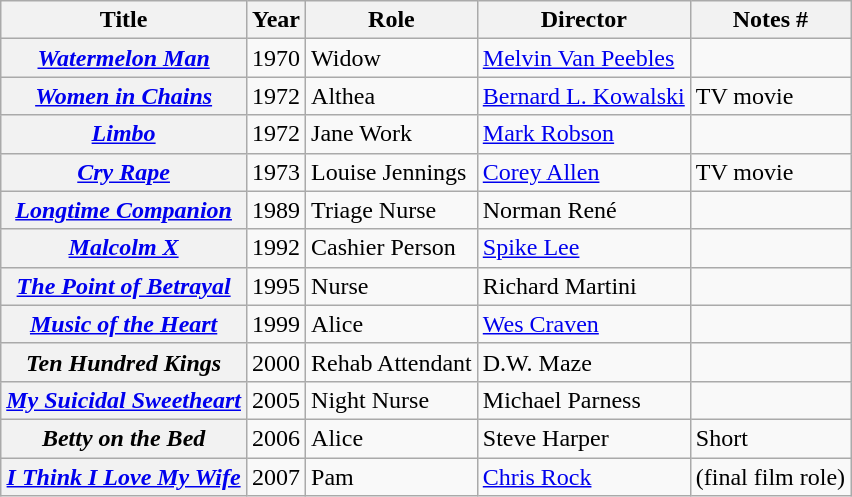<table class="wikitable plainrowheaders sortable">
<tr>
<th scope="col">Title</th>
<th scope="col">Year</th>
<th scope="col">Role</th>
<th scope="col">Director</th>
<th scope="col" class="unsortable">Notes #</th>
</tr>
<tr>
<th scope="row"><em><a href='#'>Watermelon Man</a></em></th>
<td>1970</td>
<td>Widow</td>
<td><a href='#'>Melvin Van Peebles</a></td>
<td></td>
</tr>
<tr>
<th scope="row"><em><a href='#'>Women in Chains</a></em></th>
<td>1972</td>
<td>Althea</td>
<td><a href='#'>Bernard L. Kowalski</a></td>
<td>TV movie</td>
</tr>
<tr>
<th scope="row"><em><a href='#'>Limbo</a></em></th>
<td>1972</td>
<td>Jane Work</td>
<td><a href='#'>Mark Robson</a></td>
<td></td>
</tr>
<tr>
<th scope="row"><em><a href='#'>Cry Rape</a></em></th>
<td>1973</td>
<td>Louise Jennings</td>
<td><a href='#'>Corey Allen</a></td>
<td>TV movie</td>
</tr>
<tr>
<th scope="row"><em><a href='#'>Longtime Companion</a></em></th>
<td>1989</td>
<td>Triage Nurse</td>
<td>Norman René</td>
<td></td>
</tr>
<tr>
<th scope="row"><em><a href='#'>Malcolm X</a></em></th>
<td>1992</td>
<td>Cashier Person</td>
<td><a href='#'>Spike Lee</a></td>
<td></td>
</tr>
<tr>
<th scope="row"><em><a href='#'>The Point of Betrayal</a></em></th>
<td>1995</td>
<td>Nurse</td>
<td>Richard Martini</td>
<td></td>
</tr>
<tr>
<th scope="row"><em><a href='#'>Music of the Heart</a></em></th>
<td>1999</td>
<td>Alice</td>
<td><a href='#'>Wes Craven</a></td>
<td></td>
</tr>
<tr>
<th scope="row"><em>Ten Hundred Kings</em></th>
<td>2000</td>
<td>Rehab Attendant</td>
<td>D.W. Maze</td>
<td></td>
</tr>
<tr>
<th scope="row"><em><a href='#'>My Suicidal Sweetheart</a></em></th>
<td>2005</td>
<td>Night Nurse</td>
<td>Michael Parness</td>
<td></td>
</tr>
<tr>
<th scope="row"><em>Betty on the Bed</em></th>
<td>2006</td>
<td>Alice</td>
<td>Steve Harper</td>
<td>Short</td>
</tr>
<tr>
<th scope="row"><em><a href='#'>I Think I Love My Wife</a></em></th>
<td>2007</td>
<td>Pam</td>
<td><a href='#'>Chris Rock</a></td>
<td>(final film role)</td>
</tr>
</table>
